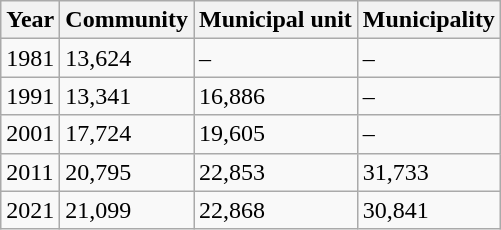<table class=wikitable>
<tr>
<th>Year</th>
<th>Community</th>
<th>Municipal unit</th>
<th>Municipality</th>
</tr>
<tr>
<td>1981</td>
<td>13,624</td>
<td>–</td>
<td>–</td>
</tr>
<tr>
<td>1991</td>
<td>13,341</td>
<td>16,886</td>
<td>–</td>
</tr>
<tr>
<td>2001</td>
<td>17,724</td>
<td>19,605</td>
<td>–</td>
</tr>
<tr>
<td>2011</td>
<td>20,795</td>
<td>22,853</td>
<td>31,733</td>
</tr>
<tr>
<td>2021</td>
<td>21,099</td>
<td>22,868</td>
<td>30,841</td>
</tr>
</table>
